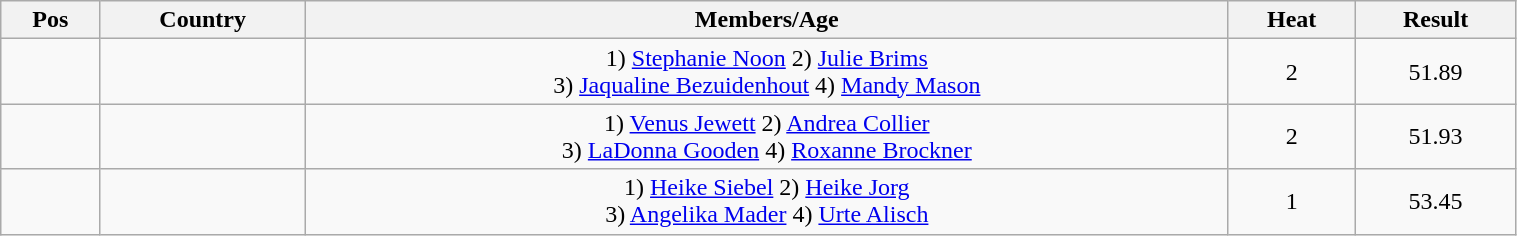<table class="wikitable"  style="text-align:center; width:80%;">
<tr>
<th>Pos</th>
<th>Country</th>
<th>Members/Age</th>
<th>Heat</th>
<th>Result</th>
</tr>
<tr>
<td align=center></td>
<td align=left></td>
<td>1) <a href='#'>Stephanie Noon</a> 2) <a href='#'>Julie Brims</a><br>3) <a href='#'>Jaqualine Bezuidenhout</a> 4) <a href='#'>Mandy Mason</a></td>
<td>2</td>
<td>51.89</td>
</tr>
<tr>
<td align=center></td>
<td align=left></td>
<td>1) <a href='#'>Venus Jewett</a> 2) <a href='#'>Andrea Collier</a><br>3) <a href='#'>LaDonna Gooden</a> 4) <a href='#'>Roxanne Brockner</a></td>
<td>2</td>
<td>51.93</td>
</tr>
<tr>
<td align=center></td>
<td align=left></td>
<td>1) <a href='#'>Heike Siebel</a> 2) <a href='#'>Heike Jorg</a><br>3) <a href='#'>Angelika Mader</a> 4) <a href='#'>Urte Alisch</a></td>
<td>1</td>
<td>53.45</td>
</tr>
</table>
